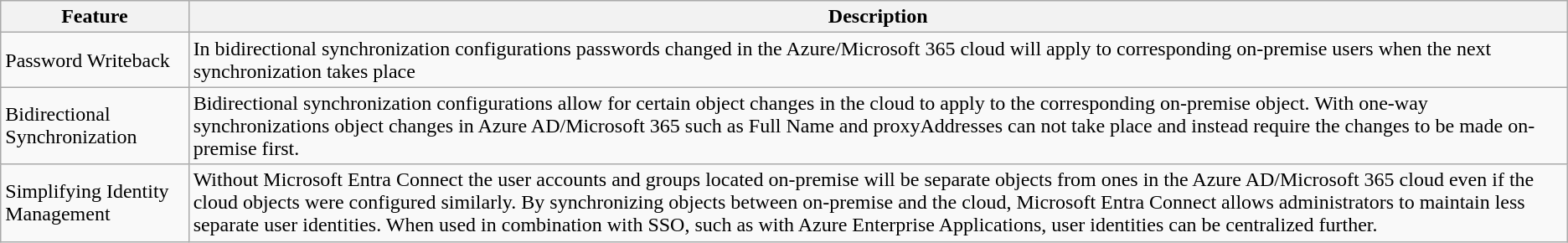<table class="wikitable">
<tr>
<th>Feature</th>
<th>Description</th>
</tr>
<tr>
<td>Password Writeback</td>
<td>In bidirectional synchronization configurations passwords changed in the Azure/Microsoft 365 cloud will apply to corresponding on-premise users when the next synchronization takes place</td>
</tr>
<tr>
<td>Bidirectional Synchronization</td>
<td>Bidirectional synchronization configurations allow for certain object changes in the cloud to apply to the corresponding on-premise object. With one-way synchronizations object changes in Azure AD/Microsoft 365 such as Full Name and proxyAddresses can not take place and instead require the changes to be made on-premise first.</td>
</tr>
<tr>
<td>Simplifying Identity Management</td>
<td>Without Microsoft Entra Connect the user accounts and groups located on-premise will be separate objects from ones in the Azure AD/Microsoft 365 cloud even if the cloud objects were configured similarly. By synchronizing objects between on-premise and the cloud, Microsoft Entra Connect allows administrators to maintain less separate user identities. When used in combination with SSO, such as with Azure Enterprise Applications, user identities can be centralized further.</td>
</tr>
</table>
